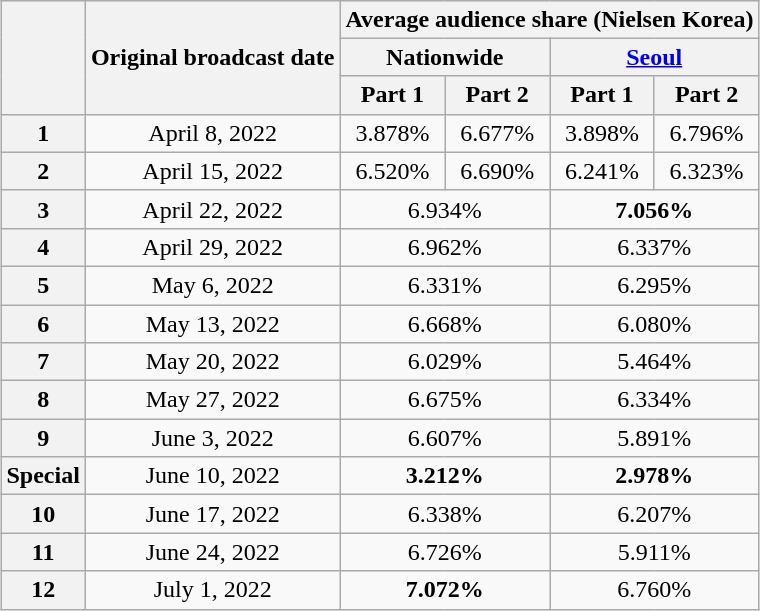<table class="wikitable" style="text-align:center;max-width:600px; margin-left: auto; margin-right: auto; border: none;">
<tr>
</tr>
<tr>
<th rowspan=3></th>
<th rowspan=3>Original broadcast date</th>
<th colspan=4>Average audience share (Nielsen Korea)</th>
</tr>
<tr>
<th colspan=2>Nationwide</th>
<th colspan=2><a href='#'>Seoul</a></th>
</tr>
<tr>
<th>Part 1</th>
<th>Part 2</th>
<th>Part 1</th>
<th>Part 2</th>
</tr>
<tr>
<th>1</th>
<td>April 8, 2022</td>
<td>3.878%</td>
<td>6.677%</td>
<td>3.898%</td>
<td>6.796%</td>
</tr>
<tr>
<th>2</th>
<td>April 15, 2022</td>
<td>6.520%</td>
<td>6.690%</td>
<td>6.241%</td>
<td>6.323%</td>
</tr>
<tr>
<th>3</th>
<td>April 22, 2022</td>
<td colspan="2">6.934%</td>
<td colspan="2"><span><strong>7.056%</strong></span></td>
</tr>
<tr>
<th>4</th>
<td>April 29, 2022</td>
<td colspan="2">6.962%</td>
<td colspan="2">6.337%</td>
</tr>
<tr>
<th>5</th>
<td>May 6, 2022</td>
<td colspan="2">6.331%</td>
<td colspan="2">6.295%</td>
</tr>
<tr>
<th>6</th>
<td>May 13, 2022</td>
<td colspan="2">6.668%</td>
<td colspan="2">6.080%</td>
</tr>
<tr>
<th>7</th>
<td>May 20, 2022</td>
<td colspan="2">6.029%</td>
<td colspan="2">5.464%</td>
</tr>
<tr>
<th>8</th>
<td>May 27, 2022</td>
<td colspan="2">6.675%</td>
<td colspan="2">6.334%</td>
</tr>
<tr>
<th>9</th>
<td>June 3, 2022</td>
<td colspan="2">6.607%</td>
<td colspan="2">5.891%</td>
</tr>
<tr>
<th>Special</th>
<td>June 10, 2022</td>
<td colspan="2"><span><strong>3.212%</strong></span></td>
<td colspan="2"><span><strong>2.978%</strong></span></td>
</tr>
<tr>
<th>10</th>
<td>June 17, 2022</td>
<td colspan="2">6.338%</td>
<td colspan="2">6.207%</td>
</tr>
<tr>
<th>11</th>
<td>June 24, 2022</td>
<td colspan="2">6.726%</td>
<td colspan="2">5.911%</td>
</tr>
<tr>
<th>12</th>
<td>July 1, 2022</td>
<td colspan="2"><span><strong>7.072%</strong></span></td>
<td colspan="2">6.760%</td>
</tr>
<tr>
</tr>
</table>
